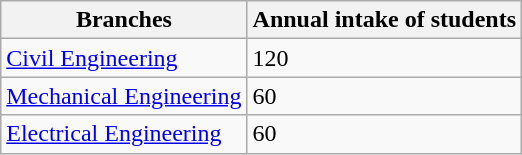<table class="wikitable">
<tr>
<th>Branches</th>
<th>Annual intake of students</th>
</tr>
<tr>
<td><a href='#'>Civil Engineering</a></td>
<td>120</td>
</tr>
<tr>
<td><a href='#'>Mechanical Engineering</a></td>
<td>60</td>
</tr>
<tr>
<td><a href='#'>Electrical Engineering</a></td>
<td>60</td>
</tr>
</table>
